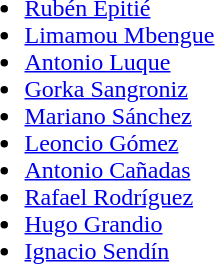<table>
<tr style="vertical-align: top;">
<td><br><ul><li>  <a href='#'>Rubén Epitié</a></li><li> <a href='#'>Limamou Mbengue</a></li><li> <a href='#'>Antonio Luque</a></li><li> <a href='#'>Gorka Sangroniz</a></li><li> <a href='#'>Mariano Sánchez</a></li><li> <a href='#'>Leoncio Gómez</a></li><li> <a href='#'>Antonio Cañadas</a></li><li> <a href='#'>Rafael Rodríguez</a></li><li> <a href='#'>Hugo Grandio</a></li><li> <a href='#'>Ignacio Sendín</a></li></ul></td>
</tr>
</table>
